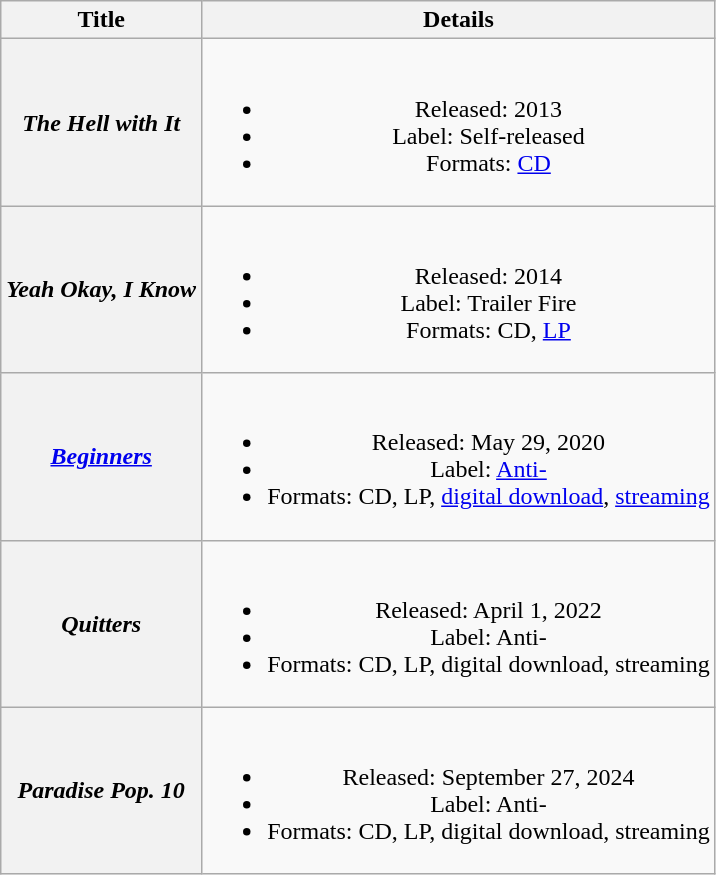<table class="wikitable plainrowheaders" style="text-align:center;">
<tr>
<th scope="col">Title</th>
<th scope="col">Details</th>
</tr>
<tr>
<th scope="row"><em>The Hell with It</em></th>
<td><br><ul><li>Released: 2013</li><li>Label: Self-released</li><li>Formats: <a href='#'>CD</a></li></ul></td>
</tr>
<tr>
<th scope="row"><em>Yeah Okay, I Know</em></th>
<td><br><ul><li>Released: 2014</li><li>Label: Trailer Fire</li><li>Formats: CD, <a href='#'>LP</a></li></ul></td>
</tr>
<tr>
<th scope="row"><em><a href='#'>Beginners</a></em></th>
<td><br><ul><li>Released: May 29, 2020</li><li>Label: <a href='#'>Anti-</a></li><li>Formats: CD, LP, <a href='#'>digital download</a>, <a href='#'>streaming</a></li></ul></td>
</tr>
<tr>
<th scope="row"><em>Quitters</em></th>
<td><br><ul><li>Released: April 1, 2022</li><li>Label: Anti-</li><li>Formats: CD, LP, digital download, streaming</li></ul></td>
</tr>
<tr>
<th><em>Paradise Pop. 10</em></th>
<td><br><ul><li>Released: September 27, 2024</li><li>Label: Anti-</li><li>Formats: CD, LP, digital download, streaming</li></ul></td>
</tr>
</table>
